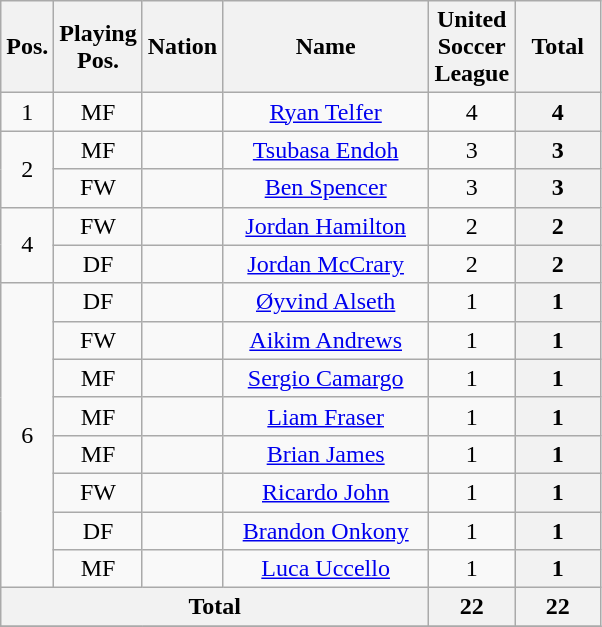<table class="wikitable sortable" style="font-size:100%; text-align:center">
<tr>
<th width=15>Pos.</th>
<th width=15>Playing Pos.</th>
<th width=15>Nation</th>
<th width=130>Name</th>
<th width=50>United Soccer League</th>
<th width=50>Total</th>
</tr>
<tr>
<td>1</td>
<td>MF</td>
<td></td>
<td><a href='#'>Ryan Telfer</a></td>
<td>4</td>
<th>4</th>
</tr>
<tr>
<td rowspan=2>2</td>
<td>MF</td>
<td></td>
<td><a href='#'>Tsubasa Endoh</a></td>
<td>3</td>
<th>3</th>
</tr>
<tr>
<td>FW</td>
<td></td>
<td><a href='#'>Ben Spencer</a></td>
<td>3</td>
<th>3</th>
</tr>
<tr>
<td rowspan=2>4</td>
<td>FW</td>
<td></td>
<td><a href='#'>Jordan Hamilton</a></td>
<td>2</td>
<th>2</th>
</tr>
<tr>
<td>DF</td>
<td></td>
<td><a href='#'>Jordan McCrary</a></td>
<td>2</td>
<th>2</th>
</tr>
<tr>
<td rowspan=8>6</td>
<td>DF</td>
<td></td>
<td><a href='#'>Øyvind Alseth</a></td>
<td>1</td>
<th>1</th>
</tr>
<tr>
<td>FW</td>
<td></td>
<td><a href='#'>Aikim Andrews</a></td>
<td>1</td>
<th>1</th>
</tr>
<tr>
<td>MF</td>
<td></td>
<td><a href='#'>Sergio Camargo</a></td>
<td>1</td>
<th>1</th>
</tr>
<tr>
<td>MF</td>
<td></td>
<td><a href='#'>Liam Fraser</a></td>
<td>1</td>
<th>1</th>
</tr>
<tr>
<td>MF</td>
<td></td>
<td><a href='#'>Brian James</a></td>
<td>1</td>
<th>1</th>
</tr>
<tr>
<td>FW</td>
<td></td>
<td><a href='#'>Ricardo John</a></td>
<td>1</td>
<th>1</th>
</tr>
<tr>
<td>DF</td>
<td></td>
<td><a href='#'>Brandon Onkony</a></td>
<td>1</td>
<th>1</th>
</tr>
<tr>
<td>MF</td>
<td></td>
<td><a href='#'>Luca Uccello</a></td>
<td>1</td>
<th>1</th>
</tr>
<tr>
<th colspan=4><strong>Total</strong></th>
<th>22</th>
<th>22</th>
</tr>
<tr>
</tr>
</table>
